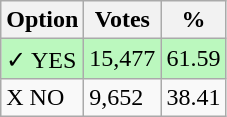<table class="wikitable">
<tr>
<th>Option</th>
<th>Votes</th>
<th>%</th>
</tr>
<tr>
<td style=background:#bbf8be>✓ YES</td>
<td style=background:#bbf8be>15,477</td>
<td style=background:#bbf8be>61.59</td>
</tr>
<tr>
<td>X NO</td>
<td>9,652</td>
<td>38.41</td>
</tr>
</table>
